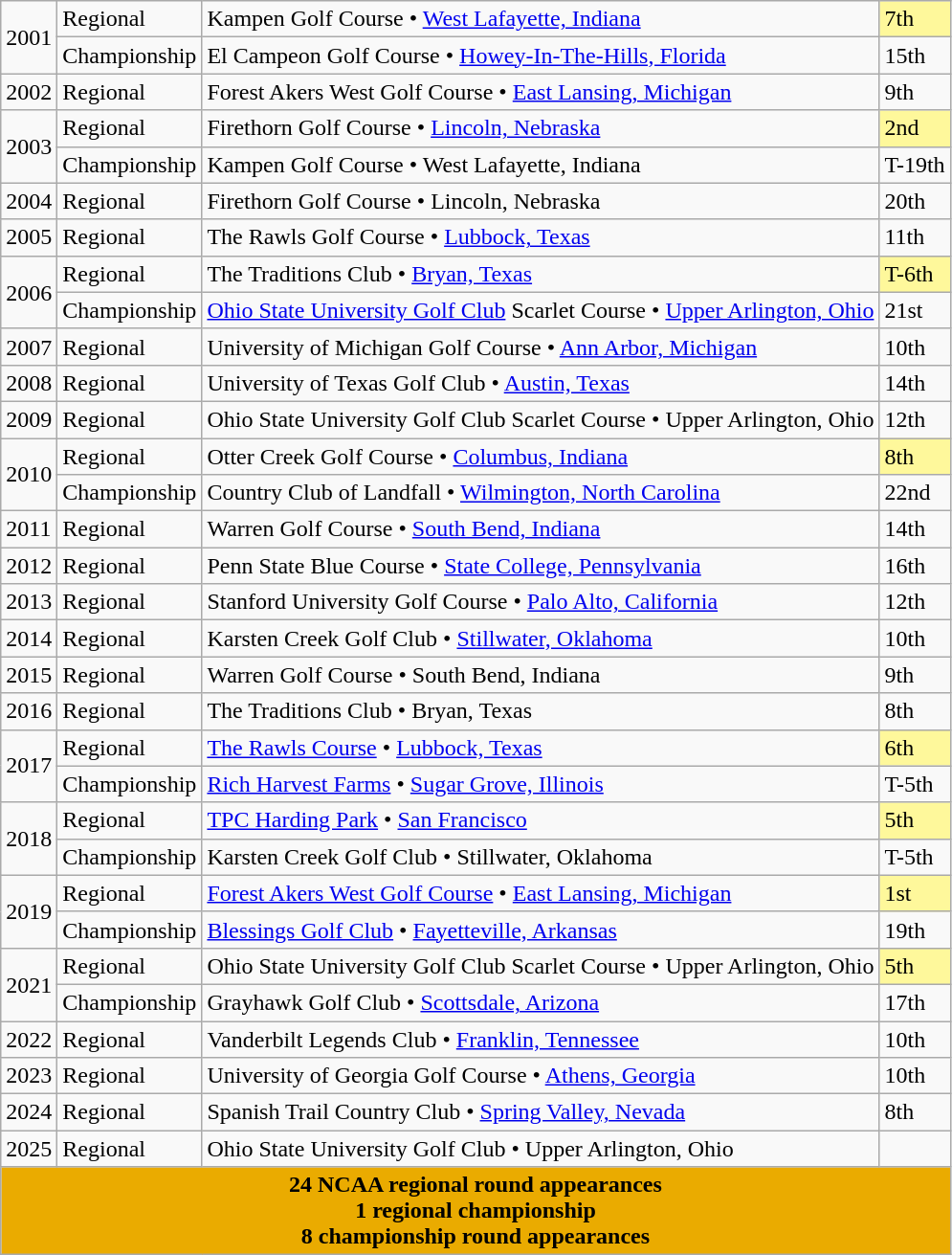<table class="wikitable">
<tr>
<td rowspan="2">2001</td>
<td>Regional</td>
<td>Kampen Golf Course • <a href='#'>West Lafayette, Indiana</a></td>
<td style="background:#FEF89B">7th</td>
</tr>
<tr>
<td>Championship</td>
<td>El Campeon Golf Course • <a href='#'>Howey-In-The-Hills, Florida</a></td>
<td>15th</td>
</tr>
<tr>
<td>2002</td>
<td>Regional</td>
<td>Forest Akers West Golf Course • <a href='#'>East Lansing, Michigan</a></td>
<td>9th</td>
</tr>
<tr>
<td rowspan="2">2003</td>
<td>Regional</td>
<td>Firethorn Golf Course • <a href='#'>Lincoln, Nebraska</a></td>
<td style="background:#FEF89B">2nd</td>
</tr>
<tr>
<td>Championship</td>
<td>Kampen Golf Course • West Lafayette, Indiana</td>
<td>T-19th</td>
</tr>
<tr>
<td>2004</td>
<td>Regional</td>
<td>Firethorn Golf Course • Lincoln, Nebraska</td>
<td>20th</td>
</tr>
<tr>
<td>2005</td>
<td>Regional</td>
<td>The Rawls Golf Course • <a href='#'>Lubbock, Texas</a></td>
<td>11th</td>
</tr>
<tr>
<td rowspan="2">2006</td>
<td>Regional</td>
<td>The Traditions Club • <a href='#'>Bryan, Texas</a></td>
<td style="background:#FEF89B">T-6th</td>
</tr>
<tr>
<td>Championship</td>
<td><a href='#'>Ohio State University Golf Club</a> Scarlet Course • <a href='#'>Upper Arlington, Ohio</a></td>
<td>21st</td>
</tr>
<tr>
<td>2007</td>
<td>Regional</td>
<td>University of Michigan Golf Course • <a href='#'>Ann Arbor, Michigan</a></td>
<td>10th</td>
</tr>
<tr>
<td>2008</td>
<td>Regional</td>
<td>University of Texas Golf Club • <a href='#'>Austin, Texas</a></td>
<td>14th</td>
</tr>
<tr>
<td>2009</td>
<td>Regional</td>
<td>Ohio State University Golf Club Scarlet Course • Upper Arlington, Ohio</td>
<td>12th</td>
</tr>
<tr>
<td rowspan="2">2010</td>
<td>Regional</td>
<td>Otter Creek Golf Course • <a href='#'>Columbus, Indiana</a></td>
<td style="background:#FEF89B">8th</td>
</tr>
<tr>
<td>Championship</td>
<td>Country Club of Landfall • <a href='#'>Wilmington, North Carolina</a></td>
<td>22nd</td>
</tr>
<tr>
<td>2011</td>
<td>Regional</td>
<td>Warren Golf Course • <a href='#'>South Bend, Indiana</a></td>
<td>14th</td>
</tr>
<tr>
<td>2012</td>
<td>Regional</td>
<td>Penn State Blue Course • <a href='#'>State College, Pennsylvania</a></td>
<td>16th</td>
</tr>
<tr>
<td>2013</td>
<td>Regional</td>
<td>Stanford University Golf Course • <a href='#'>Palo Alto, California</a></td>
<td>12th</td>
</tr>
<tr>
<td>2014</td>
<td>Regional</td>
<td>Karsten Creek Golf Club • <a href='#'>Stillwater, Oklahoma</a></td>
<td>10th</td>
</tr>
<tr>
<td>2015</td>
<td>Regional</td>
<td>Warren Golf Course • South Bend, Indiana</td>
<td>9th</td>
</tr>
<tr>
<td>2016</td>
<td>Regional</td>
<td>The Traditions Club • Bryan, Texas</td>
<td>8th</td>
</tr>
<tr>
<td rowspan="2">2017</td>
<td>Regional</td>
<td><a href='#'>The Rawls Course</a> • <a href='#'>Lubbock, Texas</a></td>
<td style="background:#FEF89B">6th</td>
</tr>
<tr>
<td>Championship</td>
<td><a href='#'>Rich Harvest Farms</a> • <a href='#'>Sugar Grove, Illinois</a></td>
<td>T-5th</td>
</tr>
<tr>
<td rowspan="2">2018</td>
<td>Regional</td>
<td><a href='#'>TPC Harding Park</a> • <a href='#'>San Francisco</a></td>
<td style="background:#FEF89B">5th</td>
</tr>
<tr>
<td>Championship</td>
<td>Karsten Creek Golf Club • Stillwater, Oklahoma</td>
<td>T-5th</td>
</tr>
<tr>
<td rowspan="2">2019</td>
<td>Regional</td>
<td><a href='#'>Forest Akers West Golf Course</a> • <a href='#'>East Lansing, Michigan</a></td>
<td style="background:#FEF89B">1st</td>
</tr>
<tr>
<td>Championship</td>
<td><a href='#'>Blessings Golf Club</a> • <a href='#'>Fayetteville, Arkansas</a></td>
<td>19th</td>
</tr>
<tr>
<td rowspan="2">2021</td>
<td>Regional</td>
<td>Ohio State University Golf Club Scarlet Course • Upper Arlington, Ohio</td>
<td style="background:#FEF89B">5th</td>
</tr>
<tr>
<td>Championship</td>
<td>Grayhawk Golf Club • <a href='#'>Scottsdale, Arizona</a></td>
<td>17th</td>
</tr>
<tr>
<td>2022</td>
<td>Regional</td>
<td>Vanderbilt Legends Club • <a href='#'>Franklin, Tennessee</a></td>
<td>10th</td>
</tr>
<tr>
<td>2023</td>
<td>Regional</td>
<td>University of Georgia Golf Course • <a href='#'>Athens, Georgia</a></td>
<td>10th</td>
</tr>
<tr>
<td>2024</td>
<td>Regional</td>
<td>Spanish Trail Country Club • <a href='#'>Spring Valley, Nevada</a></td>
<td>8th</td>
</tr>
<tr>
<td>2025</td>
<td>Regional</td>
<td>Ohio State University Golf Club • Upper Arlington, Ohio</td>
<td></td>
</tr>
<tr>
<th colspan="4" style="background:#eaab00;"><strong>24 NCAA regional round appearances<br>1 regional championship<br>8 championship round appearances</strong></th>
</tr>
</table>
